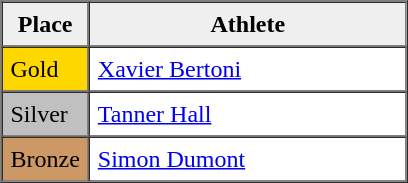<table border=1 cellpadding=5 cellspacing=0>
<tr>
<th style="background:#efefef;" width="20">Place</th>
<th style="background:#efefef;" width="200">Athlete</th>
</tr>
<tr align=left>
<td style="background:gold;">Gold</td>
<td><a href='#'>Xavier Bertoni</a></td>
</tr>
<tr align=left>
<td style="background:silver;">Silver</td>
<td><a href='#'>Tanner Hall</a></td>
</tr>
<tr align=left>
<td style="background:#CC9966;">Bronze</td>
<td><a href='#'>Simon Dumont</a></td>
</tr>
</table>
